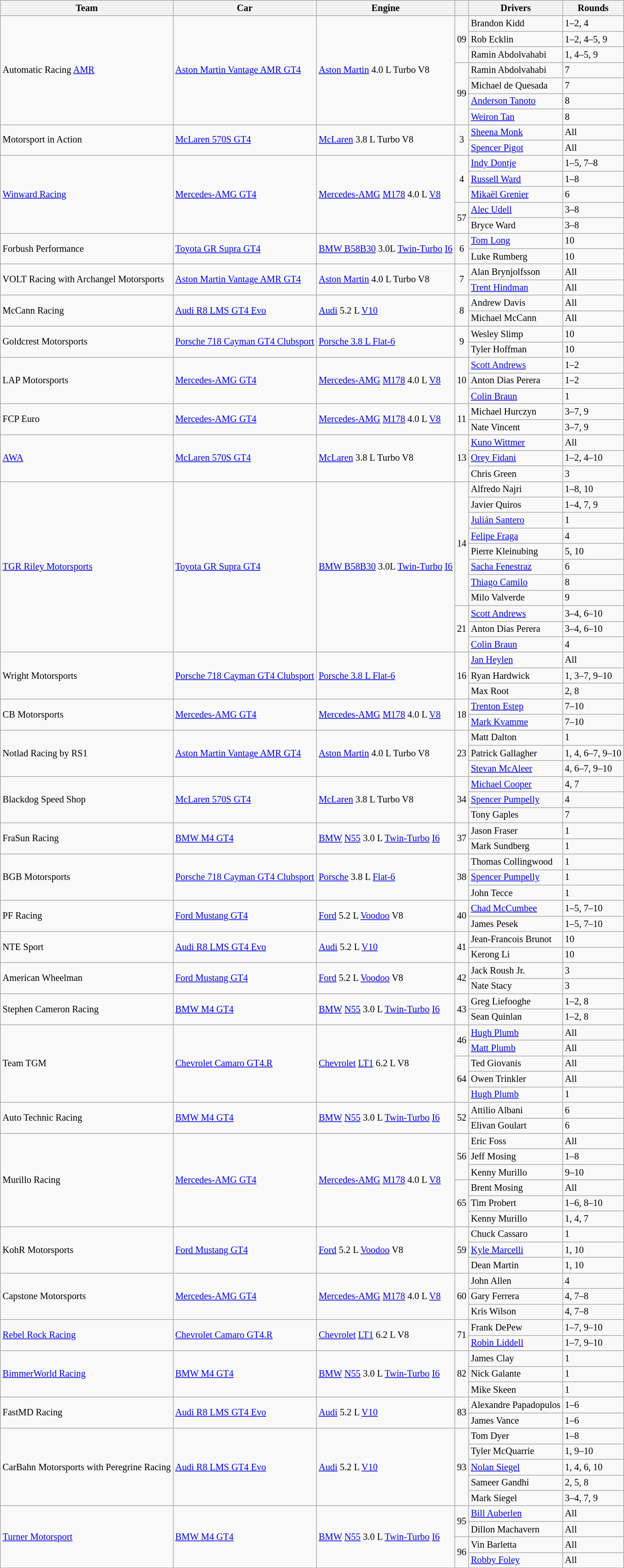<table class="wikitable" style="font-size: 85%">
<tr>
<th>Team</th>
<th>Car</th>
<th>Engine</th>
<th></th>
<th>Drivers</th>
<th>Rounds</th>
</tr>
<tr>
<td rowspan="7"> Automatic Racing <a href='#'>AMR</a></td>
<td rowspan="7"><a href='#'>Aston Martin Vantage AMR GT4</a></td>
<td rowspan="7"><a href='#'>Aston Martin</a> 4.0 L Turbo V8</td>
<td rowspan=3 align="center">09</td>
<td> Brandon Kidd</td>
<td>1–2, 4</td>
</tr>
<tr>
<td> Rob Ecklin</td>
<td>1–2, 4–5, 9</td>
</tr>
<tr>
<td> Ramin Abdolvahabi</td>
<td>1, 4–5, 9</td>
</tr>
<tr>
<td rowspan="4" align="center">99</td>
<td> Ramin Abdolvahabi</td>
<td>7</td>
</tr>
<tr>
<td> Michael de Quesada</td>
<td>7</td>
</tr>
<tr>
<td> <a href='#'>Anderson Tanoto</a></td>
<td>8</td>
</tr>
<tr>
<td> <a href='#'>Weiron Tan</a></td>
<td>8</td>
</tr>
<tr>
<td rowspan="2"> Motorsport in Action</td>
<td rowspan="2"><a href='#'>McLaren 570S GT4</a></td>
<td rowspan="2"><a href='#'>McLaren</a> 3.8 L Turbo V8</td>
<td rowspan="2" align="center">3</td>
<td> <a href='#'>Sheena Monk</a></td>
<td>All</td>
</tr>
<tr>
<td> <a href='#'>Spencer Pigot</a></td>
<td>All</td>
</tr>
<tr>
<td rowspan="5"> <a href='#'>Winward Racing</a></td>
<td rowspan="5"><a href='#'>Mercedes-AMG GT4</a></td>
<td rowspan="5"><a href='#'>Mercedes-AMG</a> <a href='#'>M178</a> 4.0 L <a href='#'>V8</a></td>
<td rowspan="3" align="center">4</td>
<td> <a href='#'>Indy Dontje</a></td>
<td>1–5, 7–8</td>
</tr>
<tr>
<td> <a href='#'>Russell Ward</a></td>
<td>1–8</td>
</tr>
<tr>
<td> <a href='#'>Mikaël Grenier</a></td>
<td>6</td>
</tr>
<tr>
<td rowspan="2" align="center">57</td>
<td> <a href='#'>Alec Udell</a></td>
<td>3–8</td>
</tr>
<tr>
<td> Bryce Ward</td>
<td>3–8</td>
</tr>
<tr>
<td rowspan="2"> Forbush Performance</td>
<td rowspan="2"><a href='#'>Toyota GR Supra GT4</a></td>
<td rowspan="2"><a href='#'>BMW B58B30</a> 3.0L <a href='#'>Twin-Turbo</a> <a href='#'>I6</a></td>
<td rowspan="2" align="center">6</td>
<td> <a href='#'>Tom Long</a></td>
<td>10</td>
</tr>
<tr>
<td> Luke Rumberg</td>
<td>10</td>
</tr>
<tr>
<td rowspan="2"> VOLT Racing with Archangel Motorsports</td>
<td rowspan="2"><a href='#'>Aston Martin Vantage AMR GT4</a></td>
<td rowspan="2"><a href='#'>Aston Martin</a> 4.0 L Turbo V8</td>
<td rowspan="2" align="center">7</td>
<td> Alan Brynjolfsson</td>
<td>All</td>
</tr>
<tr>
<td> <a href='#'>Trent Hindman</a></td>
<td>All</td>
</tr>
<tr>
<td rowspan="2"> McCann Racing</td>
<td rowspan="2"><a href='#'>Audi R8 LMS GT4 Evo</a></td>
<td rowspan="2"><a href='#'>Audi</a> 5.2 L <a href='#'>V10</a></td>
<td rowspan="2" align="center">8</td>
<td> Andrew Davis</td>
<td>All</td>
</tr>
<tr>
<td> Michael McCann</td>
<td>All</td>
</tr>
<tr>
<td rowspan="2"> Goldcrest Motorsports</td>
<td rowspan="2"><a href='#'>Porsche 718 Cayman GT4 Clubsport</a></td>
<td rowspan="2"><a href='#'>Porsche 3.8 L Flat-6</a></td>
<td rowspan="2" align="center">9</td>
<td> Wesley Slimp</td>
<td>10</td>
</tr>
<tr>
<td> Tyler Hoffman</td>
<td>10</td>
</tr>
<tr>
<td rowspan=3> LAP Motorsports</td>
<td rowspan=3><a href='#'>Mercedes-AMG GT4</a></td>
<td rowspan=3><a href='#'>Mercedes-AMG</a> <a href='#'>M178</a> 4.0 L <a href='#'>V8</a></td>
<td rowspan=3 align="center">10</td>
<td> <a href='#'>Scott Andrews</a></td>
<td>1–2</td>
</tr>
<tr>
<td> Anton Dias Perera</td>
<td>1–2</td>
</tr>
<tr>
<td> <a href='#'>Colin Braun</a></td>
<td>1</td>
</tr>
<tr>
<td rowspan=2> FCP Euro</td>
<td rowspan=2><a href='#'>Mercedes-AMG GT4</a></td>
<td rowspan=2><a href='#'>Mercedes-AMG</a> <a href='#'>M178</a> 4.0 L <a href='#'>V8</a></td>
<td rowspan=2 align="center">11</td>
<td> Michael Hurczyn</td>
<td>3–7, 9</td>
</tr>
<tr>
<td> Nate Vincent</td>
<td>3–7, 9</td>
</tr>
<tr>
<td rowspan=3> <a href='#'>AWA</a></td>
<td rowspan=3><a href='#'>McLaren 570S GT4</a></td>
<td rowspan=3><a href='#'>McLaren</a> 3.8 L Turbo V8</td>
<td rowspan=3 align="center">13</td>
<td> <a href='#'>Kuno Wittmer</a></td>
<td>All</td>
</tr>
<tr>
<td> <a href='#'>Orey Fidani</a></td>
<td>1–2, 4–10</td>
</tr>
<tr>
<td> Chris Green</td>
<td>3</td>
</tr>
<tr>
<td rowspan="11"> <a href='#'>TGR Riley Motorsports</a></td>
<td rowspan="11"><a href='#'>Toyota GR Supra GT4</a></td>
<td rowspan="11"><a href='#'>BMW B58B30</a> 3.0L <a href='#'>Twin-Turbo</a> <a href='#'>I6</a></td>
<td rowspan="8" align="center">14</td>
<td> Alfredo Najri</td>
<td>1–8, 10</td>
</tr>
<tr>
<td> Javier Quiros</td>
<td>1–4, 7, 9</td>
</tr>
<tr>
<td> <a href='#'>Julián Santero</a></td>
<td>1</td>
</tr>
<tr>
<td> <a href='#'>Felipe Fraga</a></td>
<td>4</td>
</tr>
<tr>
<td> Pierre Kleinubing</td>
<td>5, 10</td>
</tr>
<tr>
<td> <a href='#'>Sacha Fenestraz</a></td>
<td>6</td>
</tr>
<tr>
<td> <a href='#'>Thiago Camilo</a></td>
<td>8</td>
</tr>
<tr>
<td> Milo Valverde</td>
<td>9</td>
</tr>
<tr>
<td rowspan="3" align="center">21</td>
<td> <a href='#'>Scott Andrews</a></td>
<td>3–4, 6–10</td>
</tr>
<tr>
<td> Anton Dias Perera</td>
<td>3–4, 6–10</td>
</tr>
<tr>
<td> <a href='#'>Colin Braun</a></td>
<td>4</td>
</tr>
<tr>
<td rowspan="3"> Wright Motorsports</td>
<td rowspan="3"><a href='#'>Porsche 718 Cayman GT4 Clubsport</a></td>
<td rowspan="3"><a href='#'>Porsche 3.8 L Flat-6</a></td>
<td rowspan="3" align="center">16</td>
<td> <a href='#'>Jan Heylen</a></td>
<td>All</td>
</tr>
<tr>
<td> Ryan Hardwick</td>
<td>1, 3–7, 9–10</td>
</tr>
<tr>
<td> Max Root</td>
<td>2, 8</td>
</tr>
<tr>
<td rowspan="2"> CB Motorsports</td>
<td rowspan="2"><a href='#'>Mercedes-AMG GT4</a></td>
<td rowspan="2"><a href='#'>Mercedes-AMG</a> <a href='#'>M178</a> 4.0 L <a href='#'>V8</a></td>
<td rowspan="2" align="center">18</td>
<td> <a href='#'>Trenton Estep</a></td>
<td>7–10</td>
</tr>
<tr>
<td> <a href='#'>Mark Kvamme</a></td>
<td>7–10</td>
</tr>
<tr>
<td rowspan="3"> Notlad Racing by RS1</td>
<td rowspan="3"><a href='#'>Aston Martin Vantage AMR GT4</a></td>
<td rowspan="3"><a href='#'>Aston Martin</a> 4.0 L Turbo V8</td>
<td rowspan="3" align="center">23</td>
<td> Matt Dalton</td>
<td>1</td>
</tr>
<tr>
<td> Patrick Gallagher</td>
<td>1, 4, 6–7, 9–10</td>
</tr>
<tr>
<td> <a href='#'>Stevan McAleer</a></td>
<td>4, 6–7, 9–10</td>
</tr>
<tr>
<td rowspan="3"> Blackdog Speed Shop</td>
<td rowspan="3"><a href='#'>McLaren 570S GT4</a></td>
<td rowspan="3"><a href='#'>McLaren</a> 3.8 L Turbo V8</td>
<td rowspan="3" align="center">34</td>
<td> <a href='#'>Michael Cooper</a></td>
<td>4, 7</td>
</tr>
<tr>
<td> <a href='#'>Spencer Pumpelly</a></td>
<td>4</td>
</tr>
<tr>
<td> Tony Gaples</td>
<td>7</td>
</tr>
<tr>
<td rowspan=2> FraSun Racing</td>
<td rowspan=2><a href='#'>BMW M4 GT4</a></td>
<td rowspan=2><a href='#'>BMW</a> <a href='#'>N55</a> 3.0 L <a href='#'>Twin-Turbo</a> <a href='#'>I6</a></td>
<td rowspan=2 align="center">37</td>
<td> Jason Fraser</td>
<td>1</td>
</tr>
<tr>
<td> Mark Sundberg</td>
<td>1</td>
</tr>
<tr>
<td rowspan=3> BGB Motorsports</td>
<td rowspan=3><a href='#'>Porsche 718 Cayman GT4 Clubsport</a></td>
<td rowspan=3><a href='#'>Porsche</a> 3.8 L <a href='#'>Flat-6</a></td>
<td rowspan=3 align="center">38</td>
<td> Thomas Collingwood</td>
<td>1</td>
</tr>
<tr>
<td> <a href='#'>Spencer Pumpelly</a></td>
<td>1</td>
</tr>
<tr>
<td> John Tecce</td>
<td>1</td>
</tr>
<tr>
<td rowspan=2> PF Racing</td>
<td rowspan=2><a href='#'>Ford Mustang GT4</a></td>
<td rowspan=2><a href='#'>Ford</a> 5.2 L <a href='#'>Voodoo</a> V8</td>
<td rowspan=2 align="center">40</td>
<td> <a href='#'>Chad McCumbee</a></td>
<td>1–5, 7–10</td>
</tr>
<tr>
<td> James Pesek</td>
<td>1–5, 7–10</td>
</tr>
<tr>
<td rowspan="2"> NTE Sport</td>
<td rowspan="2"><a href='#'>Audi R8 LMS GT4 Evo</a></td>
<td rowspan="2"><a href='#'>Audi</a> 5.2 L <a href='#'>V10</a></td>
<td rowspan="2" align="center">41</td>
<td> Jean-Francois Brunot</td>
<td>10</td>
</tr>
<tr>
<td> Kerong Li</td>
<td>10</td>
</tr>
<tr>
<td rowspan=2> American Wheelman</td>
<td rowspan=2><a href='#'>Ford Mustang GT4</a></td>
<td rowspan=2><a href='#'>Ford</a> 5.2 L <a href='#'>Voodoo</a> V8</td>
<td rowspan=2 align="center">42</td>
<td> Jack Roush Jr.</td>
<td>3</td>
</tr>
<tr>
<td> Nate Stacy</td>
<td>3</td>
</tr>
<tr>
<td rowspan=2> Stephen Cameron Racing</td>
<td rowspan=2><a href='#'>BMW M4 GT4</a></td>
<td rowspan=2><a href='#'>BMW</a> <a href='#'>N55</a> 3.0 L <a href='#'>Twin-Turbo</a> <a href='#'>I6</a></td>
<td rowspan=2 align="center">43</td>
<td> Greg Liefooghe</td>
<td>1–2, 8</td>
</tr>
<tr>
<td> Sean Quinlan</td>
<td>1–2, 8</td>
</tr>
<tr>
<td rowspan=5> Team TGM</td>
<td rowspan=5><a href='#'>Chevrolet Camaro GT4.R</a></td>
<td rowspan=5><a href='#'>Chevrolet</a> <a href='#'>LT1</a> 6.2 L V8</td>
<td rowspan=2 align="center">46</td>
<td> <a href='#'>Hugh Plumb</a></td>
<td>All</td>
</tr>
<tr>
<td> <a href='#'>Matt Plumb</a></td>
<td>All</td>
</tr>
<tr>
<td rowspan=3 align="center">64</td>
<td> Ted Giovanis</td>
<td>All</td>
</tr>
<tr>
<td> Owen Trinkler</td>
<td>All</td>
</tr>
<tr>
<td> <a href='#'>Hugh Plumb</a></td>
<td>1</td>
</tr>
<tr>
<td rowspan="2"> Auto Technic Racing</td>
<td rowspan="2"><a href='#'>BMW M4 GT4</a></td>
<td rowspan="2"><a href='#'>BMW</a> <a href='#'>N55</a> 3.0 L <a href='#'>Twin-Turbo</a> <a href='#'>I6</a></td>
<td rowspan="2" align="center">52</td>
<td> Attilio Albani</td>
<td>6</td>
</tr>
<tr>
<td> Elivan Goulart</td>
<td>6</td>
</tr>
<tr>
<td rowspan="6"> Murillo Racing</td>
<td rowspan="6"><a href='#'>Mercedes-AMG GT4</a></td>
<td rowspan="6"><a href='#'>Mercedes-AMG</a> <a href='#'>M178</a> 4.0 L <a href='#'>V8</a></td>
<td rowspan="3" align="center">56</td>
<td> Eric Foss</td>
<td>All</td>
</tr>
<tr>
<td> Jeff Mosing</td>
<td>1–8</td>
</tr>
<tr>
<td> Kenny Murillo</td>
<td>9–10</td>
</tr>
<tr>
<td rowspan="3" align="center">65</td>
<td> Brent Mosing</td>
<td>All</td>
</tr>
<tr>
<td> Tim Probert</td>
<td>1–6, 8–10</td>
</tr>
<tr>
<td> Kenny Murillo</td>
<td>1, 4, 7</td>
</tr>
<tr>
<td rowspan=3> KohR Motorsports</td>
<td rowspan=3><a href='#'>Ford Mustang GT4</a></td>
<td rowspan=3><a href='#'>Ford</a> 5.2 L <a href='#'>Voodoo</a> V8</td>
<td rowspan=3 align="center">59</td>
<td> Chuck Cassaro</td>
<td>1</td>
</tr>
<tr>
<td> <a href='#'>Kyle Marcelli</a></td>
<td>1, 10</td>
</tr>
<tr>
<td> Dean Martin</td>
<td>1, 10</td>
</tr>
<tr>
<td rowspan=3> Capstone Motorsports</td>
<td rowspan=3><a href='#'>Mercedes-AMG GT4</a></td>
<td rowspan=3><a href='#'>Mercedes-AMG</a> <a href='#'>M178</a> 4.0 L <a href='#'>V8</a></td>
<td rowspan=3 align="center">60</td>
<td> John Allen</td>
<td>4</td>
</tr>
<tr>
<td> Gary Ferrera</td>
<td>4, 7–8</td>
</tr>
<tr>
<td> Kris Wilson</td>
<td>4, 7–8</td>
</tr>
<tr>
<td rowspan=2> <a href='#'>Rebel Rock Racing</a></td>
<td rowspan=2><a href='#'>Chevrolet Camaro GT4.R</a></td>
<td rowspan=2><a href='#'>Chevrolet</a> <a href='#'>LT1</a> 6.2 L V8</td>
<td rowspan=2 align="center">71</td>
<td> Frank DePew</td>
<td>1–7, 9–10</td>
</tr>
<tr>
<td> <a href='#'>Robin Liddell</a></td>
<td>1–7, 9–10</td>
</tr>
<tr>
<td rowspan=3> <a href='#'>BimmerWorld Racing</a></td>
<td rowspan=3><a href='#'>BMW M4 GT4</a></td>
<td rowspan=3><a href='#'>BMW</a> <a href='#'>N55</a> 3.0 L <a href='#'>Twin-Turbo</a> <a href='#'>I6</a></td>
<td rowspan=3 align="center">82</td>
<td> James Clay</td>
<td>1</td>
</tr>
<tr>
<td> Nick Galante</td>
<td>1</td>
</tr>
<tr>
<td> Mike Skeen</td>
<td>1</td>
</tr>
<tr>
<td rowspan=2> FastMD Racing</td>
<td rowspan=2><a href='#'>Audi R8 LMS GT4 Evo</a></td>
<td rowspan=2><a href='#'>Audi</a> 5.2 L <a href='#'>V10</a></td>
<td rowspan=2 align="center">83</td>
<td> Alexandre Papadopulos</td>
<td>1–6</td>
</tr>
<tr>
<td> James Vance</td>
<td>1–6</td>
</tr>
<tr>
<td rowspan="5"> CarBahn Motorsports with Peregrine Racing</td>
<td rowspan="5"><a href='#'>Audi R8 LMS GT4 Evo</a></td>
<td rowspan="5"><a href='#'>Audi</a> 5.2 L <a href='#'>V10</a></td>
<td rowspan="5" align="center">93</td>
<td> Tom Dyer</td>
<td>1–8</td>
</tr>
<tr>
<td> Tyler McQuarrie</td>
<td>1, 9–10</td>
</tr>
<tr>
<td> <a href='#'>Nolan Siegel</a></td>
<td>1, 4, 6, 10</td>
</tr>
<tr>
<td> Sameer Gandhi</td>
<td>2, 5, 8</td>
</tr>
<tr>
<td> Mark Siegel</td>
<td>3–4, 7, 9</td>
</tr>
<tr>
<td rowspan="4"> <a href='#'>Turner Motorsport</a></td>
<td rowspan="4"><a href='#'>BMW M4 GT4</a></td>
<td rowspan="4"><a href='#'>BMW</a> <a href='#'>N55</a> 3.0 L <a href='#'>Twin-Turbo</a> <a href='#'>I6</a></td>
<td rowspan="2" align="center">95</td>
<td> <a href='#'>Bill Auberlen</a></td>
<td>All</td>
</tr>
<tr>
<td> Dillon Machavern</td>
<td>All</td>
</tr>
<tr>
<td rowspan="2" align="center">96</td>
<td> Vin Barletta</td>
<td>All</td>
</tr>
<tr>
<td> <a href='#'>Robby Foley</a></td>
<td>All</td>
</tr>
</table>
